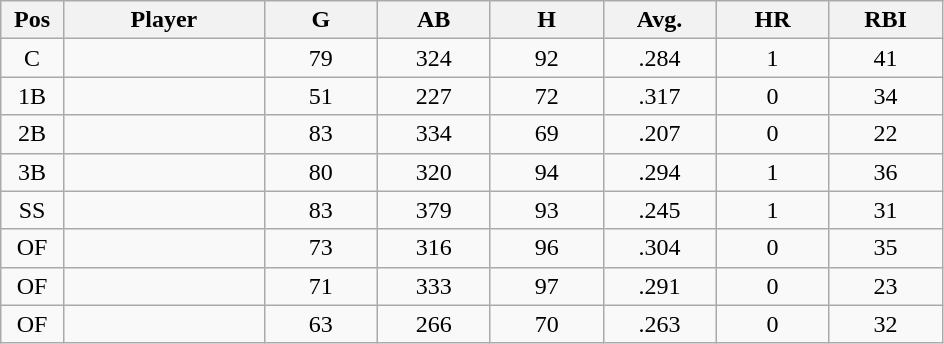<table class="wikitable sortable">
<tr>
<th bgcolor="#DDDDFF" width="5%">Pos</th>
<th bgcolor="#DDDDFF" width="16%">Player</th>
<th bgcolor="#DDDDFF" width="9%">G</th>
<th bgcolor="#DDDDFF" width="9%">AB</th>
<th bgcolor="#DDDDFF" width="9%">H</th>
<th bgcolor="#DDDDFF" width="9%">Avg.</th>
<th bgcolor="#DDDDFF" width="9%">HR</th>
<th bgcolor="#DDDDFF" width="9%">RBI</th>
</tr>
<tr align="center">
<td>C</td>
<td></td>
<td>79</td>
<td>324</td>
<td>92</td>
<td>.284</td>
<td>1</td>
<td>41</td>
</tr>
<tr align="center">
<td>1B</td>
<td></td>
<td>51</td>
<td>227</td>
<td>72</td>
<td>.317</td>
<td>0</td>
<td>34</td>
</tr>
<tr align="center">
<td>2B</td>
<td></td>
<td>83</td>
<td>334</td>
<td>69</td>
<td>.207</td>
<td>0</td>
<td>22</td>
</tr>
<tr align="center">
<td>3B</td>
<td></td>
<td>80</td>
<td>320</td>
<td>94</td>
<td>.294</td>
<td>1</td>
<td>36</td>
</tr>
<tr align="center">
<td>SS</td>
<td></td>
<td>83</td>
<td>379</td>
<td>93</td>
<td>.245</td>
<td>1</td>
<td>31</td>
</tr>
<tr align="center">
<td>OF</td>
<td></td>
<td>73</td>
<td>316</td>
<td>96</td>
<td>.304</td>
<td>0</td>
<td>35</td>
</tr>
<tr align="center">
<td>OF</td>
<td></td>
<td>71</td>
<td>333</td>
<td>97</td>
<td>.291</td>
<td>0</td>
<td>23</td>
</tr>
<tr align="center">
<td>OF</td>
<td></td>
<td>63</td>
<td>266</td>
<td>70</td>
<td>.263</td>
<td>0</td>
<td>32</td>
</tr>
</table>
